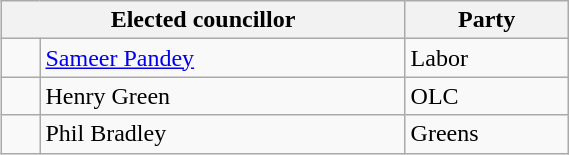<table class="wikitable" style="float:right;clear:right;width:30%">
<tr>
<th colspan="2">Elected councillor</th>
<th>Party</th>
</tr>
<tr>
<td> </td>
<td><a href='#'>Sameer Pandey</a></td>
<td>Labor</td>
</tr>
<tr>
<td> </td>
<td>Henry Green</td>
<td>OLC</td>
</tr>
<tr>
<td> </td>
<td>Phil Bradley</td>
<td>Greens</td>
</tr>
</table>
